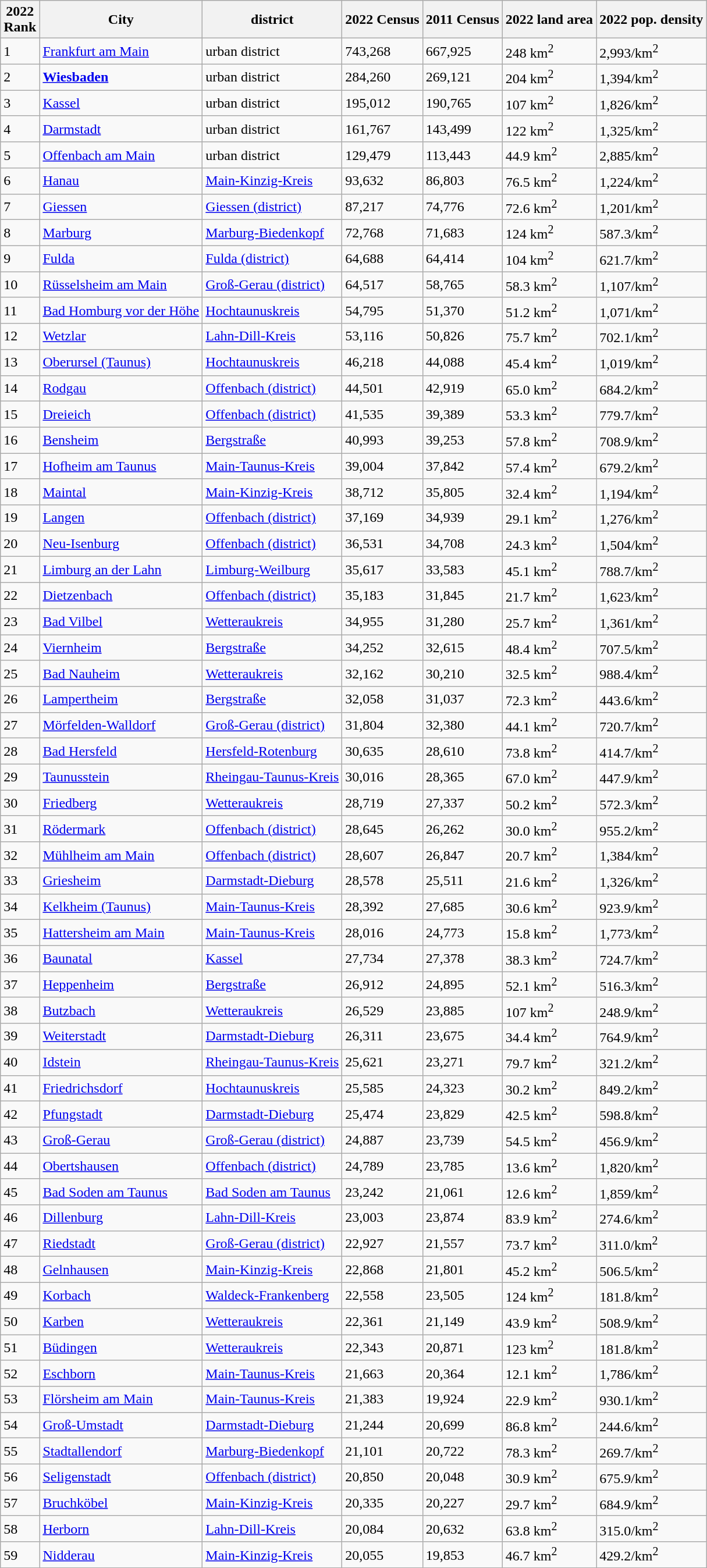<table class="wikitable sortable">
<tr>
<th>2022<br>Rank</th>
<th>City</th>
<th>district</th>
<th>2022 Census</th>
<th>2011 Census</th>
<th data-sort-type="number">2022 land area</th>
<th data-sort-type="number">2022 pop. density</th>
</tr>
<tr>
<td>1</td>
<td><a href='#'>Frankfurt am Main</a></td>
<td>urban district</td>
<td>743,268</td>
<td>667,925</td>
<td>248 km<sup>2</sup></td>
<td>2,993/km<sup>2</sup></td>
</tr>
<tr>
<td>2</td>
<td><strong><a href='#'>Wiesbaden</a></strong></td>
<td>urban district</td>
<td>284,260</td>
<td>269,121</td>
<td>204 km<sup>2</sup></td>
<td>1,394/km<sup>2</sup></td>
</tr>
<tr>
<td>3</td>
<td><a href='#'>Kassel</a></td>
<td>urban district</td>
<td>195,012</td>
<td>190,765</td>
<td>107 km<sup>2</sup></td>
<td>1,826/km<sup>2</sup></td>
</tr>
<tr>
<td>4</td>
<td><a href='#'>Darmstadt</a></td>
<td>urban district</td>
<td>161,767</td>
<td>143,499</td>
<td>122 km<sup>2</sup></td>
<td>1,325/km<sup>2</sup></td>
</tr>
<tr>
<td>5</td>
<td><a href='#'>Offenbach am Main</a></td>
<td>urban district</td>
<td>129,479</td>
<td>113,443</td>
<td>44.9 km<sup>2</sup></td>
<td>2,885/km<sup>2</sup></td>
</tr>
<tr>
<td>6</td>
<td><a href='#'>Hanau</a></td>
<td><a href='#'>Main-Kinzig-Kreis</a></td>
<td>93,632</td>
<td>86,803</td>
<td>76.5 km<sup>2</sup></td>
<td>1,224/km<sup>2</sup></td>
</tr>
<tr>
<td>7</td>
<td><a href='#'>Giessen</a></td>
<td><a href='#'>Giessen (district)</a></td>
<td>87,217</td>
<td>74,776</td>
<td>72.6 km<sup>2</sup></td>
<td>1,201/km<sup>2</sup></td>
</tr>
<tr>
<td>8</td>
<td><a href='#'>Marburg</a></td>
<td><a href='#'>Marburg-Biedenkopf</a></td>
<td>72,768</td>
<td>71,683</td>
<td>124 km<sup>2</sup></td>
<td>587.3/km<sup>2</sup></td>
</tr>
<tr>
<td>9</td>
<td><a href='#'>Fulda</a></td>
<td><a href='#'>Fulda (district)</a></td>
<td>64,688</td>
<td>64,414</td>
<td>104 km<sup>2</sup></td>
<td>621.7/km<sup>2</sup></td>
</tr>
<tr>
<td>10</td>
<td><a href='#'>Rüsselsheim am Main</a></td>
<td><a href='#'>Groß-Gerau (district)</a></td>
<td>64,517</td>
<td>58,765</td>
<td>58.3 km<sup>2</sup></td>
<td>1,107/km<sup>2</sup></td>
</tr>
<tr>
<td>11</td>
<td><a href='#'>Bad Homburg vor der Höhe</a></td>
<td><a href='#'>Hochtaunuskreis</a></td>
<td>54,795</td>
<td>51,370</td>
<td>51.2 km<sup>2</sup></td>
<td>1,071/km<sup>2</sup></td>
</tr>
<tr>
<td>12</td>
<td><a href='#'>Wetzlar</a></td>
<td><a href='#'>Lahn-Dill-Kreis</a></td>
<td>53,116</td>
<td>50,826</td>
<td>75.7 km<sup>2</sup></td>
<td>702.1/km<sup>2</sup></td>
</tr>
<tr>
<td>13</td>
<td><a href='#'>Oberursel (Taunus)</a></td>
<td><a href='#'>Hochtaunuskreis</a></td>
<td>46,218</td>
<td>44,088</td>
<td>45.4 km<sup>2</sup></td>
<td>1,019/km<sup>2</sup></td>
</tr>
<tr>
<td>14</td>
<td><a href='#'>Rodgau</a></td>
<td><a href='#'>Offenbach (district)</a></td>
<td>44,501</td>
<td>42,919</td>
<td>65.0 km<sup>2</sup></td>
<td>684.2/km<sup>2</sup></td>
</tr>
<tr>
<td>15</td>
<td><a href='#'>Dreieich</a></td>
<td><a href='#'>Offenbach (district)</a></td>
<td>41,535</td>
<td>39,389</td>
<td>53.3 km<sup>2</sup></td>
<td>779.7/km<sup>2</sup></td>
</tr>
<tr>
<td>16</td>
<td><a href='#'>Bensheim</a></td>
<td><a href='#'>Bergstraße</a></td>
<td>40,993</td>
<td>39,253</td>
<td>57.8 km<sup>2</sup></td>
<td>708.9/km<sup>2</sup></td>
</tr>
<tr>
<td>17</td>
<td><a href='#'>Hofheim am Taunus</a></td>
<td><a href='#'>Main-Taunus-Kreis</a></td>
<td>39,004</td>
<td>37,842</td>
<td>57.4 km<sup>2</sup></td>
<td>679.2/km<sup>2</sup></td>
</tr>
<tr>
<td>18</td>
<td><a href='#'>Maintal</a></td>
<td><a href='#'>Main-Kinzig-Kreis</a></td>
<td>38,712</td>
<td>35,805</td>
<td>32.4 km<sup>2</sup></td>
<td>1,194/km<sup>2</sup></td>
</tr>
<tr>
<td>19</td>
<td><a href='#'>Langen</a></td>
<td><a href='#'>Offenbach (district)</a></td>
<td>37,169</td>
<td>34,939</td>
<td>29.1 km<sup>2</sup></td>
<td>1,276/km<sup>2</sup></td>
</tr>
<tr>
<td>20</td>
<td><a href='#'>Neu-Isenburg</a></td>
<td><a href='#'>Offenbach (district)</a></td>
<td>36,531</td>
<td>34,708</td>
<td>24.3 km<sup>2</sup></td>
<td>1,504/km<sup>2</sup></td>
</tr>
<tr>
<td>21</td>
<td><a href='#'>Limburg an der Lahn</a></td>
<td><a href='#'>Limburg-Weilburg</a></td>
<td>35,617</td>
<td>33,583</td>
<td>45.1 km<sup>2</sup></td>
<td>788.7/km<sup>2</sup></td>
</tr>
<tr>
<td>22</td>
<td><a href='#'>Dietzenbach</a></td>
<td><a href='#'>Offenbach (district)</a></td>
<td>35,183</td>
<td>31,845</td>
<td>21.7 km<sup>2</sup></td>
<td>1,623/km<sup>2</sup></td>
</tr>
<tr>
<td>23</td>
<td><a href='#'>Bad Vilbel</a></td>
<td><a href='#'>Wetteraukreis</a></td>
<td>34,955</td>
<td>31,280</td>
<td>25.7 km<sup>2</sup></td>
<td>1,361/km<sup>2</sup></td>
</tr>
<tr>
<td>24</td>
<td><a href='#'>Viernheim</a></td>
<td><a href='#'>Bergstraße</a></td>
<td>34,252</td>
<td>32,615</td>
<td>48.4 km<sup>2</sup></td>
<td>707.5/km<sup>2</sup></td>
</tr>
<tr>
<td>25</td>
<td><a href='#'>Bad Nauheim</a></td>
<td><a href='#'>Wetteraukreis</a></td>
<td>32,162</td>
<td>30,210</td>
<td>32.5 km<sup>2</sup></td>
<td>988.4/km<sup>2</sup></td>
</tr>
<tr>
<td>26</td>
<td><a href='#'>Lampertheim</a></td>
<td><a href='#'>Bergstraße</a></td>
<td>32,058</td>
<td>31,037</td>
<td>72.3 km<sup>2</sup></td>
<td>443.6/km<sup>2</sup></td>
</tr>
<tr>
<td>27</td>
<td><a href='#'>Mörfelden-Walldorf</a></td>
<td><a href='#'>Groß-Gerau (district)</a></td>
<td>31,804</td>
<td>32,380</td>
<td>44.1 km<sup>2</sup></td>
<td>720.7/km<sup>2</sup></td>
</tr>
<tr>
<td>28</td>
<td><a href='#'>Bad Hersfeld</a></td>
<td><a href='#'>Hersfeld-Rotenburg</a></td>
<td>30,635</td>
<td>28,610</td>
<td>73.8 km<sup>2</sup></td>
<td>414.7/km<sup>2</sup></td>
</tr>
<tr>
<td>29</td>
<td><a href='#'>Taunusstein</a></td>
<td><a href='#'>Rheingau-Taunus-Kreis</a></td>
<td>30,016</td>
<td>28,365</td>
<td>67.0 km<sup>2</sup></td>
<td>447.9/km<sup>2</sup></td>
</tr>
<tr>
<td>30</td>
<td><a href='#'>Friedberg</a></td>
<td><a href='#'>Wetteraukreis</a></td>
<td>28,719</td>
<td>27,337</td>
<td>50.2 km<sup>2</sup></td>
<td>572.3/km<sup>2</sup></td>
</tr>
<tr>
<td>31</td>
<td><a href='#'>Rödermark</a></td>
<td><a href='#'>Offenbach (district)</a></td>
<td>28,645</td>
<td>26,262</td>
<td>30.0 km<sup>2</sup></td>
<td>955.2/km<sup>2</sup></td>
</tr>
<tr>
<td>32</td>
<td><a href='#'>Mühlheim am Main</a></td>
<td><a href='#'>Offenbach (district)</a></td>
<td>28,607</td>
<td>26,847</td>
<td>20.7 km<sup>2</sup></td>
<td>1,384/km<sup>2</sup></td>
</tr>
<tr>
<td>33</td>
<td><a href='#'>Griesheim</a></td>
<td><a href='#'>Darmstadt-Dieburg</a></td>
<td>28,578</td>
<td>25,511</td>
<td>21.6 km<sup>2</sup></td>
<td>1,326/km<sup>2</sup></td>
</tr>
<tr>
<td>34</td>
<td><a href='#'>Kelkheim (Taunus)</a></td>
<td><a href='#'>Main-Taunus-Kreis</a></td>
<td>28,392</td>
<td>27,685</td>
<td>30.6 km<sup>2</sup></td>
<td>923.9/km<sup>2</sup></td>
</tr>
<tr>
<td>35</td>
<td><a href='#'>Hattersheim am Main</a></td>
<td><a href='#'>Main-Taunus-Kreis</a></td>
<td>28,016</td>
<td>24,773</td>
<td>15.8 km<sup>2</sup></td>
<td>1,773/km<sup>2</sup></td>
</tr>
<tr>
<td>36</td>
<td><a href='#'>Baunatal</a></td>
<td><a href='#'>Kassel</a></td>
<td>27,734</td>
<td>27,378</td>
<td>38.3 km<sup>2</sup></td>
<td>724.7/km<sup>2</sup></td>
</tr>
<tr>
<td>37</td>
<td><a href='#'>Heppenheim</a></td>
<td><a href='#'>Bergstraße</a></td>
<td>26,912</td>
<td>24,895</td>
<td>52.1 km<sup>2</sup></td>
<td>516.3/km<sup>2</sup></td>
</tr>
<tr>
<td>38</td>
<td><a href='#'>Butzbach</a></td>
<td><a href='#'>Wetteraukreis</a></td>
<td>26,529</td>
<td>23,885</td>
<td>107 km<sup>2</sup></td>
<td>248.9/km<sup>2</sup></td>
</tr>
<tr>
<td>39</td>
<td><a href='#'>Weiterstadt</a></td>
<td><a href='#'>Darmstadt-Dieburg</a></td>
<td>26,311</td>
<td>23,675</td>
<td>34.4 km<sup>2</sup></td>
<td>764.9/km<sup>2</sup></td>
</tr>
<tr>
<td>40</td>
<td><a href='#'>Idstein</a></td>
<td><a href='#'>Rheingau-Taunus-Kreis</a></td>
<td>25,621</td>
<td>23,271</td>
<td>79.7 km<sup>2</sup></td>
<td>321.2/km<sup>2</sup></td>
</tr>
<tr>
<td>41</td>
<td><a href='#'>Friedrichsdorf</a></td>
<td><a href='#'>Hochtaunuskreis</a></td>
<td>25,585</td>
<td>24,323</td>
<td>30.2 km<sup>2</sup></td>
<td>849.2/km<sup>2</sup></td>
</tr>
<tr>
<td>42</td>
<td><a href='#'>Pfungstadt</a></td>
<td><a href='#'>Darmstadt-Dieburg</a></td>
<td>25,474</td>
<td>23,829</td>
<td>42.5 km<sup>2</sup></td>
<td>598.8/km<sup>2</sup></td>
</tr>
<tr>
<td>43</td>
<td><a href='#'>Groß-Gerau</a></td>
<td><a href='#'>Groß-Gerau (district)</a></td>
<td>24,887</td>
<td>23,739</td>
<td>54.5 km<sup>2</sup></td>
<td>456.9/km<sup>2</sup></td>
</tr>
<tr>
<td>44</td>
<td><a href='#'>Obertshausen</a></td>
<td><a href='#'>Offenbach (district)</a></td>
<td>24,789</td>
<td>23,785</td>
<td>13.6 km<sup>2</sup></td>
<td>1,820/km<sup>2</sup></td>
</tr>
<tr>
<td>45</td>
<td><a href='#'>Bad Soden am Taunus</a></td>
<td><a href='#'>Bad Soden am Taunus</a></td>
<td>23,242</td>
<td>21,061</td>
<td>12.6 km<sup>2</sup></td>
<td>1,859/km<sup>2</sup></td>
</tr>
<tr>
<td>46</td>
<td><a href='#'>Dillenburg</a></td>
<td><a href='#'>Lahn-Dill-Kreis</a></td>
<td>23,003</td>
<td>23,874</td>
<td>83.9 km<sup>2</sup></td>
<td>274.6/km<sup>2</sup></td>
</tr>
<tr>
<td>47</td>
<td><a href='#'>Riedstadt</a></td>
<td><a href='#'>Groß-Gerau (district)</a></td>
<td>22,927</td>
<td>21,557</td>
<td>73.7 km<sup>2</sup></td>
<td>311.0/km<sup>2</sup></td>
</tr>
<tr>
<td>48</td>
<td><a href='#'>Gelnhausen</a></td>
<td><a href='#'>Main-Kinzig-Kreis</a></td>
<td>22,868</td>
<td>21,801</td>
<td>45.2 km<sup>2</sup></td>
<td>506.5/km<sup>2</sup></td>
</tr>
<tr>
<td>49</td>
<td><a href='#'>Korbach</a></td>
<td><a href='#'>Waldeck-Frankenberg</a></td>
<td>22,558</td>
<td>23,505</td>
<td>124 km<sup>2</sup></td>
<td>181.8/km<sup>2</sup></td>
</tr>
<tr>
<td>50</td>
<td><a href='#'>Karben</a></td>
<td><a href='#'>Wetteraukreis</a></td>
<td>22,361</td>
<td>21,149</td>
<td>43.9 km<sup>2</sup></td>
<td>508.9/km<sup>2</sup></td>
</tr>
<tr>
<td>51</td>
<td><a href='#'>Büdingen</a></td>
<td><a href='#'>Wetteraukreis</a></td>
<td>22,343</td>
<td>20,871</td>
<td>123 km<sup>2</sup></td>
<td>181.8/km<sup>2</sup></td>
</tr>
<tr>
<td>52</td>
<td><a href='#'>Eschborn</a></td>
<td><a href='#'>Main-Taunus-Kreis</a></td>
<td>21,663</td>
<td>20,364</td>
<td>12.1 km<sup>2</sup></td>
<td>1,786/km<sup>2</sup></td>
</tr>
<tr>
<td>53</td>
<td><a href='#'>Flörsheim am Main</a></td>
<td><a href='#'>Main-Taunus-Kreis</a></td>
<td>21,383</td>
<td>19,924</td>
<td>22.9 km<sup>2</sup></td>
<td>930.1/km<sup>2</sup></td>
</tr>
<tr>
<td>54</td>
<td><a href='#'>Groß-Umstadt</a></td>
<td><a href='#'>Darmstadt-Dieburg</a></td>
<td>21,244</td>
<td>20,699</td>
<td>86.8 km<sup>2</sup></td>
<td>244.6/km<sup>2</sup></td>
</tr>
<tr>
<td>55</td>
<td><a href='#'>Stadtallendorf</a></td>
<td><a href='#'>Marburg-Biedenkopf</a></td>
<td>21,101</td>
<td>20,722</td>
<td>78.3 km<sup>2</sup></td>
<td>269.7/km<sup>2</sup></td>
</tr>
<tr>
<td>56</td>
<td><a href='#'>Seligenstadt</a></td>
<td><a href='#'>Offenbach (district)</a></td>
<td>20,850</td>
<td>20,048</td>
<td>30.9 km<sup>2</sup></td>
<td>675.9/km<sup>2</sup></td>
</tr>
<tr>
<td>57</td>
<td><a href='#'>Bruchköbel</a></td>
<td><a href='#'>Main-Kinzig-Kreis</a></td>
<td>20,335</td>
<td>20,227</td>
<td>29.7 km<sup>2</sup></td>
<td>684.9/km<sup>2</sup></td>
</tr>
<tr>
<td>58</td>
<td><a href='#'>Herborn</a></td>
<td><a href='#'>Lahn-Dill-Kreis</a></td>
<td>20,084</td>
<td>20,632</td>
<td>63.8 km<sup>2</sup></td>
<td>315.0/km<sup>2</sup></td>
</tr>
<tr>
<td>59</td>
<td><a href='#'>Nidderau</a></td>
<td><a href='#'>Main-Kinzig-Kreis</a></td>
<td>20,055</td>
<td>19,853</td>
<td>46.7 km<sup>2</sup></td>
<td>429.2/km<sup>2</sup></td>
</tr>
</table>
